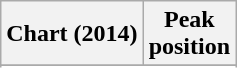<table class="wikitable plainrowheaders">
<tr>
<th scope="col">Chart (2014)</th>
<th scope="col">Peak<br>position</th>
</tr>
<tr>
</tr>
<tr>
</tr>
<tr>
</tr>
</table>
